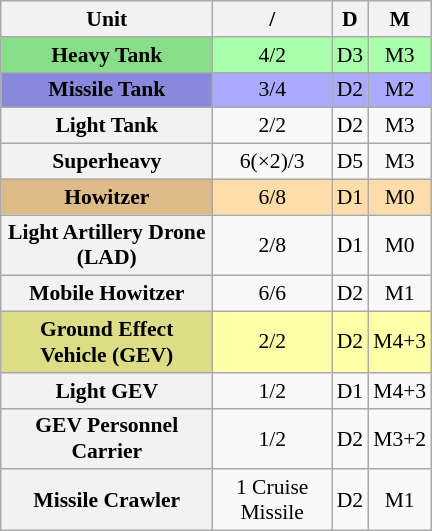<table class="wikitable" style="font-size:90%;text-align:center;width:20em;">
<tr>
<th>Unit</th>
<th>/</th>
<th>D</th>
<th>M</th>
</tr>
<tr style="background:#afa;">
<th style="background:#8d8;">Heavy Tank</th>
<td>4/2</td>
<td>D3</td>
<td>M3</td>
</tr>
<tr style="background:#aaf;">
<th style="background:#88d;">Missile Tank</th>
<td>3/4</td>
<td>D2</td>
<td>M2</td>
</tr>
<tr>
<th>Light Tank</th>
<td>2/2</td>
<td>D2</td>
<td>M3</td>
</tr>
<tr>
<th>Superheavy</th>
<td>6(×2)/3</td>
<td>D5</td>
<td>M3</td>
</tr>
<tr style="background:#fda;">
<th style="background:#db8;">Howitzer</th>
<td>6/8</td>
<td>D1</td>
<td>M0</td>
</tr>
<tr>
<th>Light Artillery Drone (LAD)</th>
<td>2/8</td>
<td>D1</td>
<td>M0</td>
</tr>
<tr>
<th>Mobile Howitzer</th>
<td>6/6</td>
<td>D2</td>
<td>M1</td>
</tr>
<tr style="background:#ffa;">
<th style="background:#dd8;">Ground Effect Vehicle (GEV)</th>
<td>2/2</td>
<td>D2</td>
<td>M4+3</td>
</tr>
<tr>
<th>Light GEV</th>
<td>1/2</td>
<td>D1</td>
<td>M4+3</td>
</tr>
<tr>
<th>GEV Personnel Carrier</th>
<td>1/2</td>
<td>D2</td>
<td>M3+2</td>
</tr>
<tr>
<th>Missile Crawler</th>
<td>1 Cruise Missile</td>
<td>D2</td>
<td>M1</td>
</tr>
</table>
